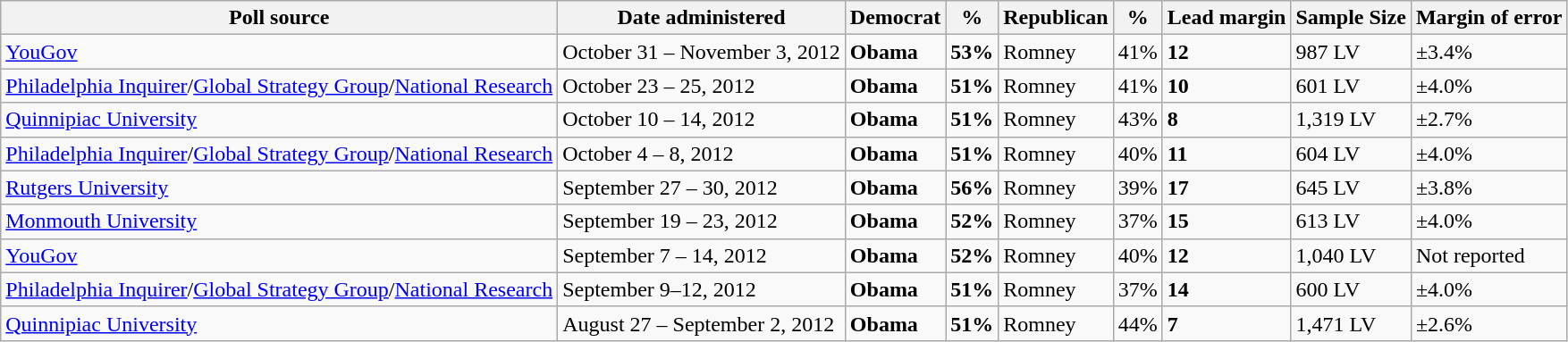<table class="wikitable">
<tr valign=bottom>
<th>Poll source</th>
<th>Date administered</th>
<th>Democrat</th>
<th>%</th>
<th>Republican</th>
<th>%</th>
<th>Lead margin</th>
<th>Sample Size</th>
<th>Margin of error</th>
</tr>
<tr>
<td><a href='#'>YouGov</a></td>
<td>October 31 – November 3, 2012</td>
<td><strong>Obama</strong></td>
<td><strong>53%</strong></td>
<td>Romney</td>
<td>41%</td>
<td><strong>12</strong></td>
<td>987 LV</td>
<td>±3.4%</td>
</tr>
<tr>
<td><a href='#'>Philadelphia Inquirer</a>/<a href='#'>Global Strategy Group</a>/<a href='#'>National Research</a></td>
<td>October 23 – 25, 2012</td>
<td><strong>Obama</strong></td>
<td><strong>51%</strong></td>
<td>Romney</td>
<td>41%</td>
<td><strong>10</strong></td>
<td>601 LV</td>
<td>±4.0%</td>
</tr>
<tr>
<td><a href='#'>Quinnipiac University</a></td>
<td>October 10 – 14, 2012</td>
<td><strong>Obama</strong></td>
<td><strong>51%</strong></td>
<td>Romney</td>
<td>43%</td>
<td><strong>8</strong></td>
<td>1,319 LV</td>
<td>±2.7%</td>
</tr>
<tr>
<td><a href='#'>Philadelphia Inquirer</a>/<a href='#'>Global Strategy Group</a>/<a href='#'>National Research</a></td>
<td>October 4 – 8, 2012</td>
<td><strong>Obama</strong></td>
<td><strong>51%</strong></td>
<td>Romney</td>
<td>40%</td>
<td><strong>11</strong></td>
<td>604 LV</td>
<td>±4.0%</td>
</tr>
<tr>
<td><a href='#'>Rutgers University</a></td>
<td>September 27 – 30, 2012</td>
<td><strong>Obama</strong></td>
<td><strong>56%</strong></td>
<td>Romney</td>
<td>39%</td>
<td><strong>17</strong></td>
<td>645 LV</td>
<td>±3.8%</td>
</tr>
<tr>
<td><a href='#'>Monmouth University</a></td>
<td>September 19 – 23, 2012</td>
<td><strong>Obama</strong></td>
<td><strong>52%</strong></td>
<td>Romney</td>
<td>37%</td>
<td><strong>15</strong></td>
<td>613 LV</td>
<td>±4.0%</td>
</tr>
<tr>
<td><a href='#'>YouGov</a></td>
<td>September 7 – 14, 2012</td>
<td><strong>Obama</strong></td>
<td><strong>52%</strong></td>
<td>Romney</td>
<td>40%</td>
<td><strong>12</strong></td>
<td>1,040 LV</td>
<td>Not reported</td>
</tr>
<tr>
<td><a href='#'>Philadelphia Inquirer</a>/<a href='#'>Global Strategy Group</a>/<a href='#'>National Research</a></td>
<td>September 9–12, 2012</td>
<td><strong>Obama</strong></td>
<td><strong>51%</strong></td>
<td>Romney</td>
<td>37%</td>
<td><strong>14</strong></td>
<td>600 LV</td>
<td>±4.0%</td>
</tr>
<tr>
<td><a href='#'>Quinnipiac University</a></td>
<td>August 27 – September 2, 2012</td>
<td><strong>Obama</strong></td>
<td><strong>51%</strong></td>
<td>Romney</td>
<td>44%</td>
<td><strong>7</strong></td>
<td>1,471 LV</td>
<td>±2.6%</td>
</tr>
</table>
